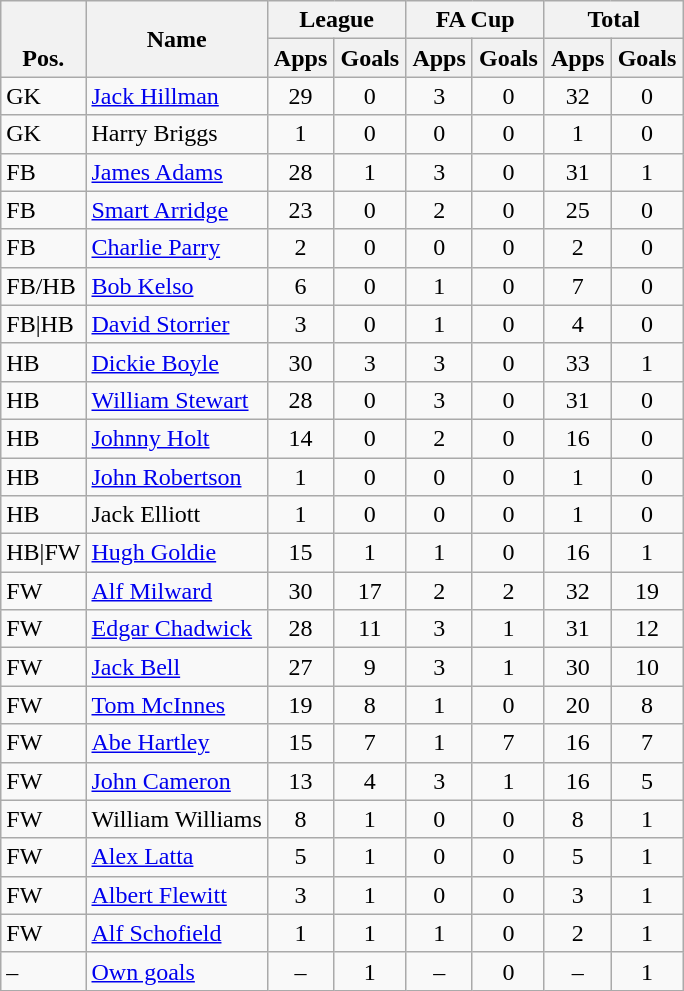<table class="wikitable" style="text-align:center">
<tr>
<th rowspan="2" style="vertical-align:bottom;">Pos.</th>
<th rowspan="2">Name</th>
<th colspan="2" style="width:85px;">League</th>
<th colspan="2" style="width:85px;">FA Cup</th>
<th colspan="2" style="width:85px;">Total</th>
</tr>
<tr>
<th>Apps</th>
<th>Goals</th>
<th>Apps</th>
<th>Goals</th>
<th>Apps</th>
<th>Goals</th>
</tr>
<tr>
<td align="left">GK</td>
<td align="left"> <a href='#'>Jack Hillman</a></td>
<td>29</td>
<td>0</td>
<td>3</td>
<td>0</td>
<td>32</td>
<td>0</td>
</tr>
<tr>
<td align="left">GK</td>
<td align="left"> Harry Briggs</td>
<td>1</td>
<td>0</td>
<td>0</td>
<td>0</td>
<td>1</td>
<td>0</td>
</tr>
<tr>
<td align="left">FB</td>
<td align="left"> <a href='#'>James Adams</a></td>
<td>28</td>
<td>1</td>
<td>3</td>
<td>0</td>
<td>31</td>
<td>1</td>
</tr>
<tr>
<td align="left">FB</td>
<td align="left"> <a href='#'>Smart Arridge</a></td>
<td>23</td>
<td>0</td>
<td>2</td>
<td>0</td>
<td>25</td>
<td>0</td>
</tr>
<tr>
<td align="left">FB</td>
<td align="left"> <a href='#'>Charlie Parry</a></td>
<td>2</td>
<td>0</td>
<td>0</td>
<td>0</td>
<td>2</td>
<td>0</td>
</tr>
<tr>
<td align="left">FB/HB</td>
<td align="left"> <a href='#'>Bob Kelso</a></td>
<td>6</td>
<td>0</td>
<td>1</td>
<td>0</td>
<td>7</td>
<td>0</td>
</tr>
<tr>
<td align="left">FB|HB</td>
<td align="left"> <a href='#'>David Storrier</a></td>
<td>3</td>
<td>0</td>
<td>1</td>
<td>0</td>
<td>4</td>
<td>0</td>
</tr>
<tr>
<td align="left">HB</td>
<td align="left"> <a href='#'>Dickie Boyle</a></td>
<td>30</td>
<td>3</td>
<td>3</td>
<td>0</td>
<td>33</td>
<td>1</td>
</tr>
<tr>
<td align="left">HB</td>
<td align="left"> <a href='#'>William Stewart</a></td>
<td>28</td>
<td>0</td>
<td>3</td>
<td>0</td>
<td>31</td>
<td>0</td>
</tr>
<tr>
<td align="left">HB</td>
<td align="left"> <a href='#'>Johnny Holt</a></td>
<td>14</td>
<td>0</td>
<td>2</td>
<td>0</td>
<td>16</td>
<td>0</td>
</tr>
<tr>
<td align="left">HB</td>
<td align="left"> <a href='#'>John Robertson</a></td>
<td>1</td>
<td>0</td>
<td>0</td>
<td>0</td>
<td>1</td>
<td>0</td>
</tr>
<tr>
<td align="left">HB</td>
<td align="left"> Jack Elliott</td>
<td>1</td>
<td>0</td>
<td>0</td>
<td>0</td>
<td>1</td>
<td>0</td>
</tr>
<tr>
<td align="left">HB|FW</td>
<td align="left"> <a href='#'>Hugh Goldie</a></td>
<td>15</td>
<td>1</td>
<td>1</td>
<td>0</td>
<td>16</td>
<td>1</td>
</tr>
<tr>
<td align="left">FW</td>
<td align="left"> <a href='#'>Alf Milward</a></td>
<td>30</td>
<td>17</td>
<td>2</td>
<td>2</td>
<td>32</td>
<td>19</td>
</tr>
<tr>
<td align="left">FW</td>
<td align="left"> <a href='#'>Edgar Chadwick</a></td>
<td>28</td>
<td>11</td>
<td>3</td>
<td>1</td>
<td>31</td>
<td>12</td>
</tr>
<tr>
<td align="left">FW</td>
<td align="left"> <a href='#'>Jack Bell</a></td>
<td>27</td>
<td>9</td>
<td>3</td>
<td>1</td>
<td>30</td>
<td>10</td>
</tr>
<tr>
<td align="left">FW</td>
<td align="left"> <a href='#'>Tom McInnes</a></td>
<td>19</td>
<td>8</td>
<td>1</td>
<td>0</td>
<td>20</td>
<td>8</td>
</tr>
<tr>
<td align="left">FW</td>
<td align="left"> <a href='#'>Abe Hartley</a></td>
<td>15</td>
<td>7</td>
<td>1</td>
<td>7</td>
<td>16</td>
<td>7</td>
</tr>
<tr>
<td align="left">FW</td>
<td align="left"> <a href='#'>John Cameron</a></td>
<td>13</td>
<td>4</td>
<td>3</td>
<td>1</td>
<td>16</td>
<td>5</td>
</tr>
<tr>
<td align="left">FW</td>
<td align="left"> William Williams</td>
<td>8</td>
<td>1</td>
<td>0</td>
<td>0</td>
<td>8</td>
<td>1</td>
</tr>
<tr>
<td align="left">FW</td>
<td align="left"> <a href='#'>Alex Latta</a></td>
<td>5</td>
<td>1</td>
<td>0</td>
<td>0</td>
<td>5</td>
<td>1</td>
</tr>
<tr>
<td align="left">FW</td>
<td align="left"> <a href='#'>Albert Flewitt</a></td>
<td>3</td>
<td>1</td>
<td>0</td>
<td>0</td>
<td>3</td>
<td>1</td>
</tr>
<tr>
<td align="left">FW</td>
<td align="left"> <a href='#'>Alf Schofield</a></td>
<td>1</td>
<td>1</td>
<td>1</td>
<td>0</td>
<td>2</td>
<td>1</td>
</tr>
<tr>
<td align="left">–</td>
<td align="left"><a href='#'>Own goals</a></td>
<td>–</td>
<td>1</td>
<td>–</td>
<td>0</td>
<td>–</td>
<td>1</td>
</tr>
</table>
